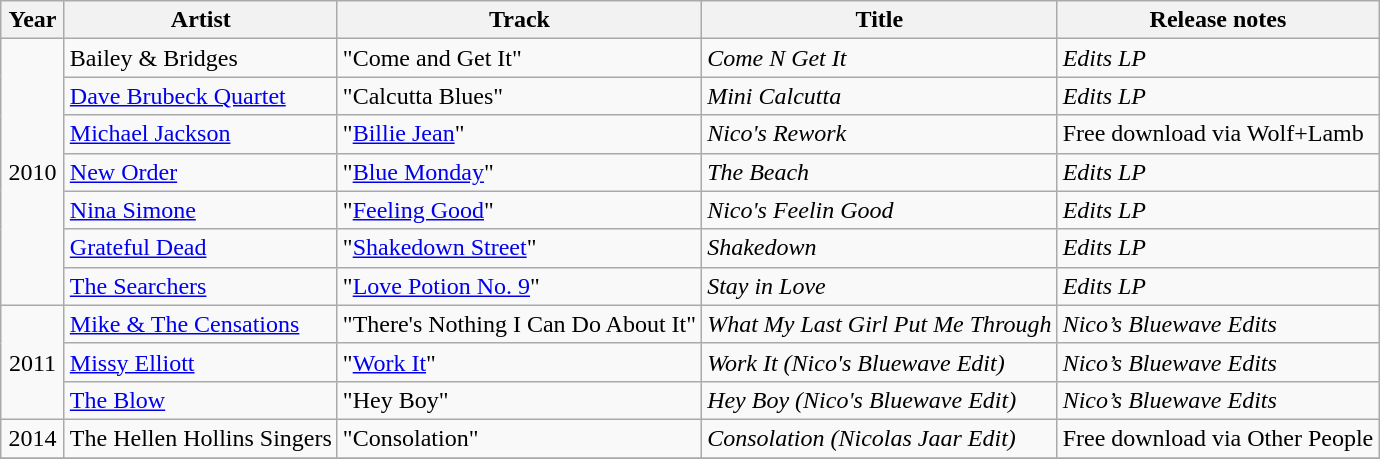<table class="wikitable">
<tr>
<th style="text-align:center; width:35px;">Year</th>
<th>Artist</th>
<th>Track</th>
<th>Title</th>
<th>Release notes</th>
</tr>
<tr>
<td rowspan="7" style="text-align:center;">2010</td>
<td>Bailey & Bridges</td>
<td>"Come and Get It"</td>
<td><em>Come N Get It</em></td>
<td><em>Edits LP</em></td>
</tr>
<tr>
<td><a href='#'>Dave Brubeck Quartet</a></td>
<td>"Calcutta Blues"</td>
<td><em>Mini Calcutta</em></td>
<td><em>Edits LP</em></td>
</tr>
<tr>
<td><a href='#'>Michael Jackson</a></td>
<td>"<a href='#'>Billie Jean</a>"</td>
<td><em>Nico's Rework</em></td>
<td>Free download via Wolf+Lamb</td>
</tr>
<tr>
<td><a href='#'>New Order</a></td>
<td>"<a href='#'>Blue Monday</a>"</td>
<td><em>The Beach</em></td>
<td><em>Edits LP</em></td>
</tr>
<tr>
<td><a href='#'>Nina Simone</a></td>
<td>"<a href='#'>Feeling Good</a>"</td>
<td><em>Nico's Feelin Good</em></td>
<td><em>Edits LP</em></td>
</tr>
<tr>
<td><a href='#'>Grateful Dead</a></td>
<td>"<a href='#'>Shakedown Street</a>"</td>
<td><em>Shakedown</em></td>
<td><em>Edits LP</em></td>
</tr>
<tr>
<td><a href='#'>The Searchers</a></td>
<td>"<a href='#'>Love Potion No. 9</a>"</td>
<td><em>Stay in Love</em></td>
<td><em>Edits LP</em></td>
</tr>
<tr>
<td rowspan="3" style="text-align:center;">2011</td>
<td><a href='#'>Mike & The Censations</a></td>
<td>"There's Nothing I Can Do About It"</td>
<td><em>What My Last Girl Put Me Through</em></td>
<td><em>Nico’s Bluewave Edits</em></td>
</tr>
<tr>
<td><a href='#'>Missy Elliott</a></td>
<td>"<a href='#'>Work It</a>"</td>
<td><em>Work It (Nico's Bluewave Edit)</em></td>
<td><em>Nico’s Bluewave Edits</em></td>
</tr>
<tr>
<td><a href='#'>The Blow</a></td>
<td>"Hey Boy"</td>
<td><em>Hey Boy (Nico's Bluewave Edit)</em></td>
<td><em>Nico’s Bluewave Edits</em></td>
</tr>
<tr>
<td rowspan="1" style="text-align:center;">2014</td>
<td>The Hellen Hollins Singers</td>
<td>"Consolation"</td>
<td><em>Consolation (Nicolas Jaar Edit)</em></td>
<td>Free download via Other People</td>
</tr>
<tr>
</tr>
</table>
